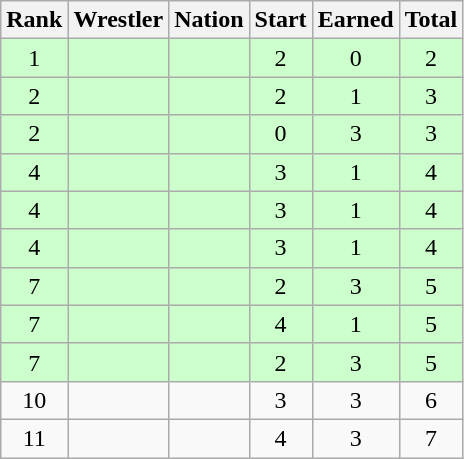<table class="wikitable sortable" style="text-align:center;">
<tr>
<th>Rank</th>
<th>Wrestler</th>
<th>Nation</th>
<th>Start</th>
<th>Earned</th>
<th>Total</th>
</tr>
<tr style="background:#cfc;">
<td>1</td>
<td align=left></td>
<td align=left></td>
<td>2</td>
<td>0</td>
<td>2</td>
</tr>
<tr style="background:#cfc;">
<td>2</td>
<td align=left></td>
<td align=left></td>
<td>2</td>
<td>1</td>
<td>3</td>
</tr>
<tr style="background:#cfc;">
<td>2</td>
<td align=left></td>
<td align=left></td>
<td>0</td>
<td>3</td>
<td>3</td>
</tr>
<tr style="background:#cfc;">
<td>4</td>
<td align=left></td>
<td align=left></td>
<td>3</td>
<td>1</td>
<td>4</td>
</tr>
<tr style="background:#cfc;">
<td>4</td>
<td align=left></td>
<td align=left></td>
<td>3</td>
<td>1</td>
<td>4</td>
</tr>
<tr style="background:#cfc;">
<td>4</td>
<td align=left></td>
<td align=left></td>
<td>3</td>
<td>1</td>
<td>4</td>
</tr>
<tr style="background:#cfc;">
<td>7</td>
<td align=left></td>
<td align=left></td>
<td>2</td>
<td>3</td>
<td>5</td>
</tr>
<tr style="background:#cfc;">
<td>7</td>
<td align=left></td>
<td align=left></td>
<td>4</td>
<td>1</td>
<td>5</td>
</tr>
<tr style="background:#cfc;">
<td>7</td>
<td align=left></td>
<td align=left></td>
<td>2</td>
<td>3</td>
<td>5</td>
</tr>
<tr>
<td>10</td>
<td align=left></td>
<td align=left></td>
<td>3</td>
<td>3</td>
<td>6</td>
</tr>
<tr>
<td>11</td>
<td align=left></td>
<td align=left></td>
<td>4</td>
<td>3</td>
<td>7</td>
</tr>
</table>
